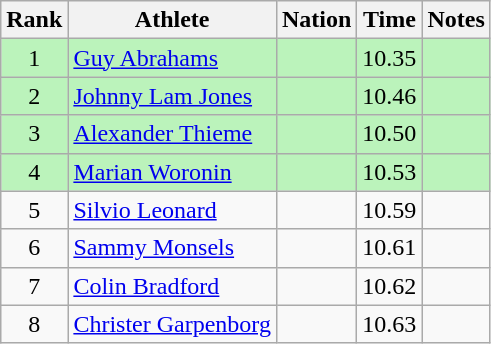<table class="wikitable sortable" style="text-align:center">
<tr>
<th>Rank</th>
<th>Athlete</th>
<th>Nation</th>
<th>Time</th>
<th>Notes</th>
</tr>
<tr style="background:#bbf3bb;">
<td>1</td>
<td align=left><a href='#'>Guy Abrahams</a></td>
<td align=left></td>
<td>10.35</td>
<td></td>
</tr>
<tr style="background:#bbf3bb;">
<td>2</td>
<td align=left><a href='#'>Johnny Lam Jones</a></td>
<td align=left></td>
<td>10.46</td>
<td></td>
</tr>
<tr style="background:#bbf3bb;">
<td>3</td>
<td align=left><a href='#'>Alexander Thieme</a></td>
<td align=left></td>
<td>10.50</td>
<td></td>
</tr>
<tr style="background:#bbf3bb;">
<td>4</td>
<td align=left><a href='#'>Marian Woronin</a></td>
<td align=left></td>
<td>10.53</td>
<td></td>
</tr>
<tr>
<td>5</td>
<td align=left><a href='#'>Silvio Leonard</a></td>
<td align=left></td>
<td>10.59</td>
<td></td>
</tr>
<tr>
<td>6</td>
<td align=left><a href='#'>Sammy Monsels</a></td>
<td align=left></td>
<td>10.61</td>
<td></td>
</tr>
<tr>
<td>7</td>
<td align=left><a href='#'>Colin Bradford</a></td>
<td align=left></td>
<td>10.62</td>
<td></td>
</tr>
<tr>
<td>8</td>
<td align=left><a href='#'>Christer Garpenborg</a></td>
<td align=left></td>
<td>10.63</td>
<td></td>
</tr>
</table>
